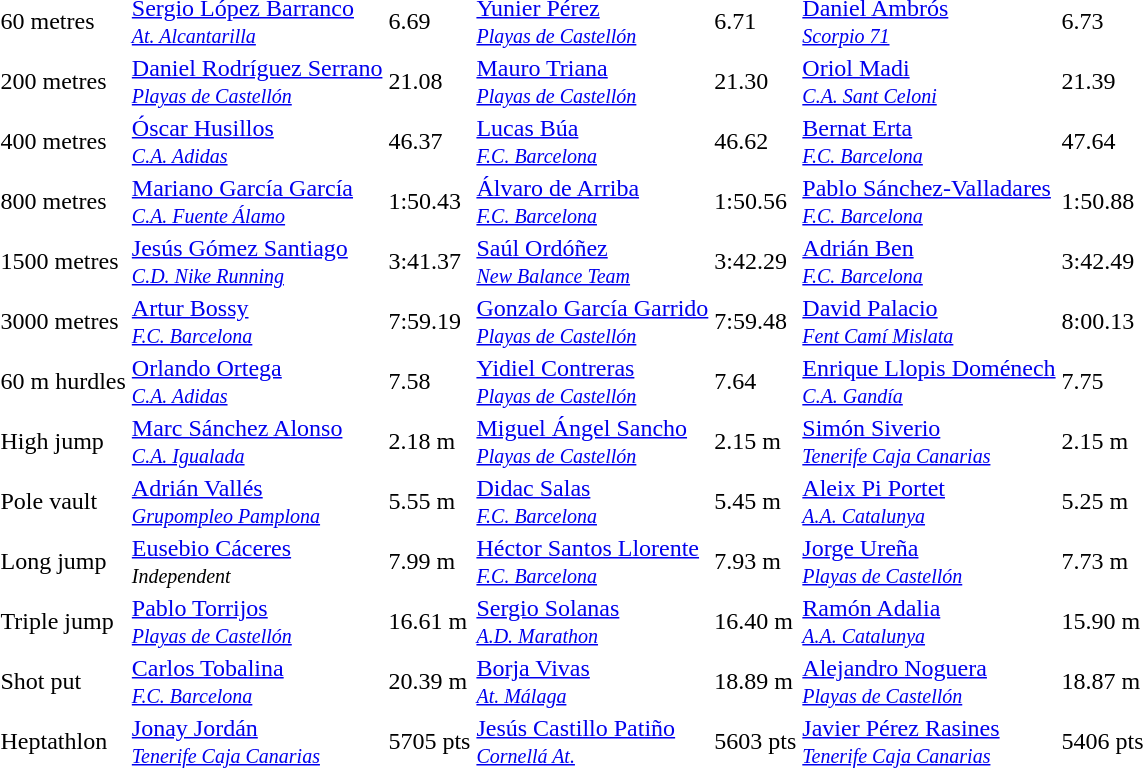<table>
<tr>
<td>60 metres</td>
<td><a href='#'>Sergio López Barranco</a><br><small><em><a href='#'>At. Alcantarilla</a></em></small></td>
<td>6.69</td>
<td><a href='#'>Yunier Pérez</a><br><small><a href='#'><em>Playas de Castellón</em></a></small></td>
<td>6.71</td>
<td><a href='#'>Daniel Ambrós</a><br><small><em><a href='#'>Scorpio 71</a></em></small></td>
<td>6.73</td>
</tr>
<tr>
<td>200 metres</td>
<td><a href='#'>Daniel Rodríguez Serrano</a><br><small><a href='#'><em>Playas de Castellón</em></a></small></td>
<td>21.08</td>
<td><a href='#'>Mauro Triana</a><br><small><a href='#'><em>Playas de Castellón</em></a></small></td>
<td>21.30</td>
<td><a href='#'>Oriol Madi</a><br><small><a href='#'><em>C.A. Sant Celoni</em></a></small></td>
<td>21.39</td>
</tr>
<tr>
<td>400 metres</td>
<td><a href='#'>Óscar Husillos</a><br><small><a href='#'><em>C.A. Adidas</em></a></small></td>
<td>46.37</td>
<td><a href='#'>Lucas Búa</a><br><small><a href='#'><em>F.C. Barcelona</em></a></small></td>
<td>46.62</td>
<td><a href='#'>Bernat Erta</a><br><small><a href='#'><em>F.C. Barcelona</em></a></small></td>
<td>47.64</td>
</tr>
<tr>
<td>800 metres</td>
<td><a href='#'>Mariano García García</a><br><small><a href='#'><em>C.A. Fuente Álamo</em></a></small></td>
<td>1:50.43</td>
<td><a href='#'>Álvaro de Arriba</a><br><small><a href='#'><em>F.C. Barcelona</em></a></small></td>
<td>1:50.56</td>
<td><a href='#'>Pablo Sánchez-Valladares</a><br><small><a href='#'><em>F.C. Barcelona</em></a></small></td>
<td>1:50.88</td>
</tr>
<tr>
<td>1500 metres</td>
<td><a href='#'>Jesús Gómez Santiago</a><br><small><em><a href='#'>C.D. Nike Running</a></em></small></td>
<td>3:41.37 </td>
<td><a href='#'>Saúl Ordóñez</a><br><small><em><a href='#'>New Balance Team</a></em></small></td>
<td>3:42.29</td>
<td><a href='#'>Adrián Ben</a><br><small><a href='#'><em>F.C. Barcelona</em></a></small></td>
<td>3:42.49</td>
</tr>
<tr>
<td>3000 metres</td>
<td><a href='#'>Artur Bossy</a><br><small><a href='#'><em>F.C. Barcelona</em></a></small></td>
<td>7:59.19</td>
<td><a href='#'>Gonzalo García Garrido</a><br><small><em><a href='#'>Playas de Castellón</a></em></small></td>
<td>7:59.48</td>
<td><a href='#'>David Palacio</a><br><small><em><a href='#'>Fent Camí Mislata</a></em></small></td>
<td>8:00.13</td>
</tr>
<tr>
<td>60 m hurdles</td>
<td><a href='#'>Orlando Ortega</a><br><small><a href='#'><em>C.A. Adidas</em></a></small></td>
<td>7.58</td>
<td><a href='#'>Yidiel Contreras</a><br><small><a href='#'><em>Playas de Castellón</em></a></small></td>
<td>7.64</td>
<td><a href='#'>Enrique Llopis Doménech</a><br><small><a href='#'><em>C.A. Gandía</em></a></small></td>
<td>7.75</td>
</tr>
<tr>
<td>High jump</td>
<td><a href='#'>Marc Sánchez Alonso</a><br><small><a href='#'><em>C.A. Igualada</em></a></small></td>
<td>2.18 m</td>
<td><a href='#'>Miguel Ángel Sancho</a><br><small><a href='#'><em>Playas de Castellón</em></a></small></td>
<td>2.15 m</td>
<td><a href='#'>Simón Siverio</a><br><small><a href='#'><em>Tenerife Caja Canarias</em></a></small></td>
<td>2.15 m</td>
</tr>
<tr>
<td>Pole vault</td>
<td><a href='#'>Adrián Vallés</a><br><small><a href='#'><em>Grupompleo Pamplona</em></a></small></td>
<td>5.55 m</td>
<td><a href='#'>Didac Salas</a><br><small><a href='#'><em>F.C. Barcelona</em></a></small></td>
<td>5.45 m</td>
<td><a href='#'>Aleix Pi Portet</a><br><small><a href='#'><em>A.A. Catalunya</em></a></small></td>
<td>5.25 m</td>
</tr>
<tr>
<td>Long jump</td>
<td><a href='#'>Eusebio Cáceres</a><br><small><em>Independent</em></small></td>
<td>7.99 m</td>
<td><a href='#'>Héctor Santos Llorente</a><br><small><a href='#'><em>F.C. Barcelona</em></a></small></td>
<td>7.93 m</td>
<td><a href='#'>Jorge Ureña</a><br><small><em><a href='#'>Playas de Castellón</a></em></small></td>
<td>7.73 m</td>
</tr>
<tr>
<td>Triple jump</td>
<td><a href='#'>Pablo Torrijos</a><br><small><a href='#'><em>Playas de Castellón</em></a></small></td>
<td>16.61 m</td>
<td><a href='#'>Sergio Solanas</a><br><small><a href='#'><em>A.D. Marathon</em></a></small></td>
<td>16.40 m</td>
<td><a href='#'>Ramón Adalia</a><br><small><a href='#'><em>A.A. Catalunya</em></a></small></td>
<td>15.90 m</td>
</tr>
<tr>
<td>Shot put</td>
<td><a href='#'>Carlos Tobalina</a><br><small><a href='#'><em>F.C. Barcelona</em></a></small></td>
<td>20.39 m</td>
<td><a href='#'>Borja Vivas</a><br><small><a href='#'><em>At. Málaga</em></a></small></td>
<td>18.89 m</td>
<td><a href='#'>Alejandro Noguera</a><br><small><a href='#'><em>Playas de Castellón</em></a></small></td>
<td>18.87 m</td>
</tr>
<tr>
<td>Heptathlon</td>
<td><a href='#'>Jonay Jordán</a><br><small><a href='#'><em>Tenerife Caja Canarias</em></a></small></td>
<td>5705 pts</td>
<td><a href='#'>Jesús Castillo Patiño</a><br><small><a href='#'><em>Cornellá At.</em></a></small></td>
<td>5603 pts</td>
<td><a href='#'>Javier Pérez Rasines</a><br><small><a href='#'><em>Tenerife Caja Canarias</em></a></small></td>
<td>5406 pts</td>
</tr>
</table>
